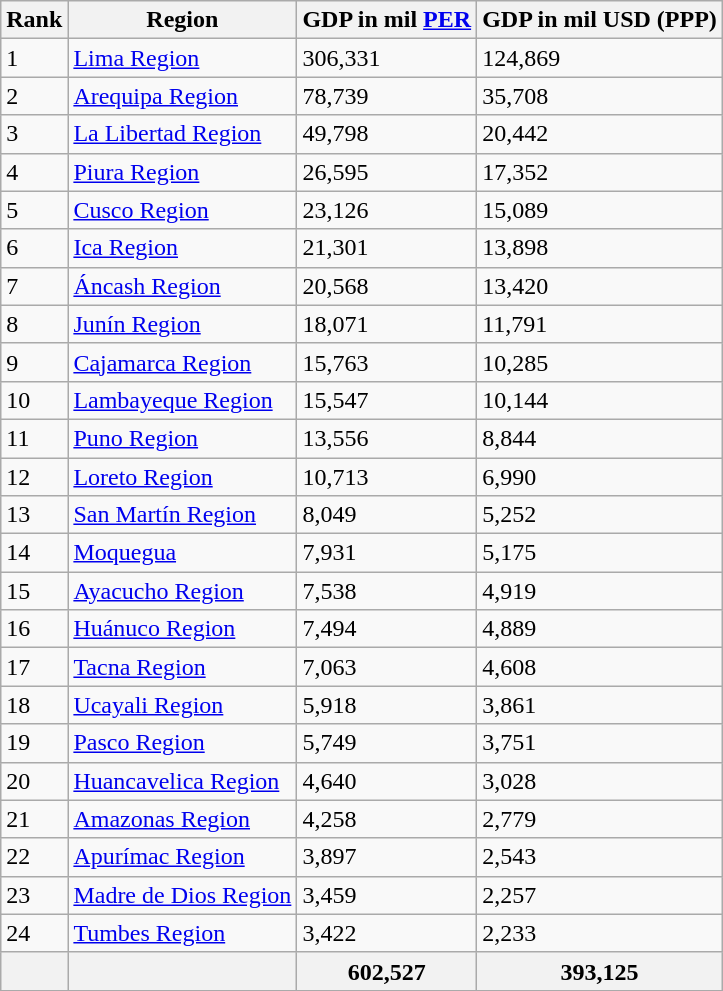<table class="wikitable sortable">
<tr>
<th>Rank</th>
<th>Region</th>
<th>GDP in mil <a href='#'>PER</a></th>
<th>GDP in mil USD (PPP)</th>
</tr>
<tr>
<td>1</td>
<td><a href='#'>Lima Region</a></td>
<td>306,331</td>
<td>124,869</td>
</tr>
<tr>
<td>2</td>
<td><a href='#'>Arequipa Region</a></td>
<td>78,739</td>
<td>35,708</td>
</tr>
<tr>
<td>3</td>
<td><a href='#'>La Libertad Region</a></td>
<td>49,798</td>
<td>20,442</td>
</tr>
<tr>
<td>4</td>
<td><a href='#'>Piura Region</a></td>
<td>26,595</td>
<td>17,352</td>
</tr>
<tr>
<td>5</td>
<td><a href='#'>Cusco Region</a></td>
<td>23,126</td>
<td>15,089</td>
</tr>
<tr>
<td>6</td>
<td><a href='#'>Ica Region</a></td>
<td>21,301</td>
<td>13,898</td>
</tr>
<tr>
<td>7</td>
<td><a href='#'>Áncash Region</a></td>
<td>20,568</td>
<td>13,420</td>
</tr>
<tr>
<td>8</td>
<td><a href='#'>Junín Region</a></td>
<td>18,071</td>
<td>11,791</td>
</tr>
<tr>
<td>9</td>
<td><a href='#'>Cajamarca Region</a></td>
<td>15,763</td>
<td>10,285</td>
</tr>
<tr>
<td>10</td>
<td><a href='#'>Lambayeque Region</a></td>
<td>15,547</td>
<td>10,144</td>
</tr>
<tr>
<td>11</td>
<td><a href='#'>Puno Region</a></td>
<td>13,556</td>
<td>8,844</td>
</tr>
<tr>
<td>12</td>
<td><a href='#'>Loreto Region</a></td>
<td>10,713</td>
<td>6,990</td>
</tr>
<tr>
<td>13</td>
<td><a href='#'>San Martín Region</a></td>
<td>8,049</td>
<td>5,252</td>
</tr>
<tr>
<td>14</td>
<td><a href='#'>Moquegua</a></td>
<td>7,931</td>
<td>5,175</td>
</tr>
<tr>
<td>15</td>
<td><a href='#'>Ayacucho Region</a></td>
<td>7,538</td>
<td>4,919</td>
</tr>
<tr>
<td>16</td>
<td><a href='#'>Huánuco Region</a></td>
<td>7,494</td>
<td>4,889</td>
</tr>
<tr>
<td>17</td>
<td><a href='#'>Tacna Region</a></td>
<td>7,063</td>
<td>4,608</td>
</tr>
<tr>
<td>18</td>
<td><a href='#'>Ucayali Region</a></td>
<td>5,918</td>
<td>3,861</td>
</tr>
<tr>
<td>19</td>
<td><a href='#'>Pasco Region</a></td>
<td>5,749</td>
<td>3,751</td>
</tr>
<tr>
<td>20</td>
<td><a href='#'>Huancavelica Region</a></td>
<td>4,640</td>
<td>3,028</td>
</tr>
<tr>
<td>21</td>
<td><a href='#'>Amazonas Region</a></td>
<td>4,258</td>
<td>2,779</td>
</tr>
<tr>
<td>22</td>
<td><a href='#'>Apurímac Region</a></td>
<td>3,897</td>
<td>2,543</td>
</tr>
<tr>
<td>23</td>
<td><a href='#'>Madre de Dios Region</a></td>
<td>3,459</td>
<td>2,257</td>
</tr>
<tr>
<td>24</td>
<td><a href='#'>Tumbes Region</a></td>
<td>3,422</td>
<td>2,233</td>
</tr>
<tr>
<th></th>
<th></th>
<th>602,527</th>
<th>393,125</th>
</tr>
</table>
